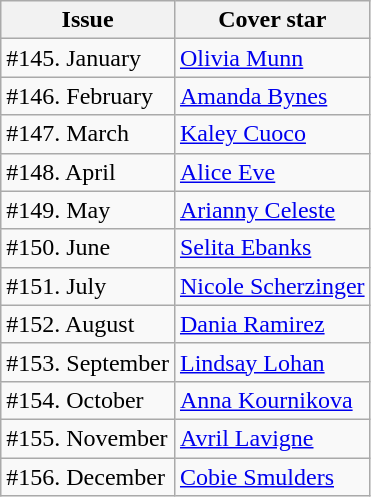<table class="sortable wikitable">
<tr>
<th>Issue</th>
<th>Cover star</th>
</tr>
<tr>
<td>#145. January</td>
<td><a href='#'>Olivia Munn</a></td>
</tr>
<tr>
<td>#146. February</td>
<td><a href='#'>Amanda Bynes</a></td>
</tr>
<tr>
<td>#147. March</td>
<td><a href='#'>Kaley Cuoco</a></td>
</tr>
<tr>
<td>#148. April</td>
<td><a href='#'>Alice Eve</a></td>
</tr>
<tr>
<td>#149. May</td>
<td><a href='#'>Arianny Celeste</a></td>
</tr>
<tr>
<td>#150. June</td>
<td><a href='#'>Selita Ebanks</a></td>
</tr>
<tr>
<td>#151. July</td>
<td><a href='#'>Nicole Scherzinger</a></td>
</tr>
<tr>
<td>#152. August</td>
<td><a href='#'>Dania Ramirez</a></td>
</tr>
<tr>
<td>#153. September</td>
<td><a href='#'>Lindsay Lohan</a></td>
</tr>
<tr>
<td>#154. October</td>
<td><a href='#'>Anna Kournikova</a></td>
</tr>
<tr>
<td>#155. November</td>
<td><a href='#'>Avril Lavigne</a></td>
</tr>
<tr>
<td>#156. December</td>
<td><a href='#'>Cobie Smulders</a></td>
</tr>
</table>
